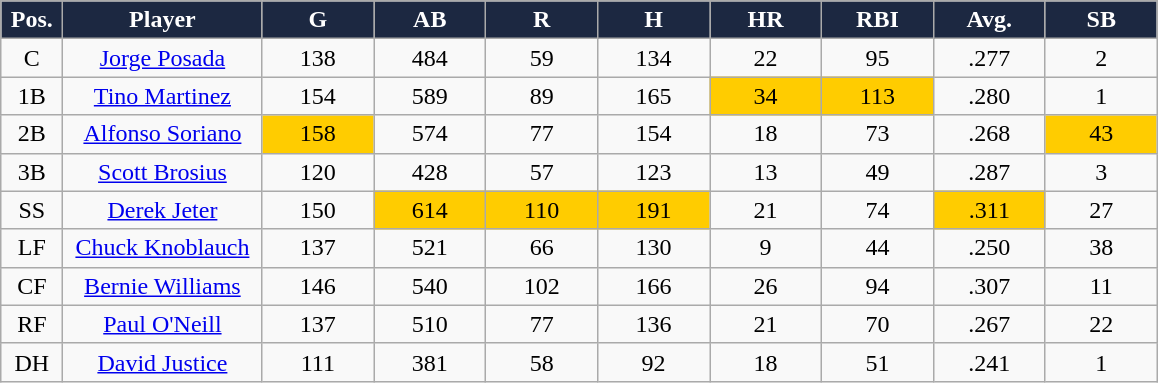<table class="wikitable sortable">
<tr>
<th style="background:#1c2841; color:white; width:5%;">Pos.</th>
<th style="background:#1c2841; color:white; width:16%;">Player</th>
<th style="background:#1c2841; color:white; width:9%;">G</th>
<th style="background:#1c2841; color:white; width:9%;">AB</th>
<th style="background:#1c2841; color:white; width:9%;">R</th>
<th style="background:#1c2841; color:white; width:9%;">H</th>
<th style="background:#1c2841; color:white; width:9%;">HR</th>
<th style="background:#1c2841; color:white; width:9%;">RBI</th>
<th style="background:#1c2841; color:white; width:9%;">Avg.</th>
<th style="background:#1c2841; color:white; width:9%;">SB</th>
</tr>
<tr style="text-align:center;">
<td>C</td>
<td><a href='#'>Jorge Posada</a></td>
<td>138</td>
<td>484</td>
<td>59</td>
<td>134</td>
<td>22</td>
<td>95</td>
<td>.277</td>
<td>2</td>
</tr>
<tr style="text-align:center;">
<td>1B</td>
<td><a href='#'>Tino Martinez</a></td>
<td>154</td>
<td>589</td>
<td>89</td>
<td>165</td>
<td style="background:#fc0;">34</td>
<td style="background:#fc0;">113</td>
<td>.280</td>
<td>1</td>
</tr>
<tr style="text-align:center;">
<td>2B</td>
<td><a href='#'>Alfonso Soriano</a></td>
<td style="background:#fc0;">158</td>
<td>574</td>
<td>77</td>
<td>154</td>
<td>18</td>
<td>73</td>
<td>.268</td>
<td style="background:#fc0;">43</td>
</tr>
<tr style="text-align:center;">
<td>3B</td>
<td><a href='#'>Scott Brosius</a></td>
<td>120</td>
<td>428</td>
<td>57</td>
<td>123</td>
<td>13</td>
<td>49</td>
<td>.287</td>
<td>3</td>
</tr>
<tr style="text-align:center;">
<td>SS</td>
<td><a href='#'>Derek Jeter</a></td>
<td>150</td>
<td style="background:#fc0;">614</td>
<td style="background:#fc0;">110</td>
<td style="background:#fc0;">191</td>
<td>21</td>
<td>74</td>
<td style="background:#fc0;">.311</td>
<td>27</td>
</tr>
<tr style="text-align:center;">
<td>LF</td>
<td><a href='#'>Chuck Knoblauch</a></td>
<td>137</td>
<td>521</td>
<td>66</td>
<td>130</td>
<td>9</td>
<td>44</td>
<td>.250</td>
<td>38</td>
</tr>
<tr style="text-align:center;">
<td>CF</td>
<td><a href='#'>Bernie Williams</a></td>
<td>146</td>
<td>540</td>
<td>102</td>
<td>166</td>
<td>26</td>
<td>94</td>
<td>.307</td>
<td>11</td>
</tr>
<tr style="text-align:center;">
<td>RF</td>
<td><a href='#'>Paul O'Neill</a></td>
<td>137</td>
<td>510</td>
<td>77</td>
<td>136</td>
<td>21</td>
<td>70</td>
<td>.267</td>
<td>22</td>
</tr>
<tr style="text-align:center;">
<td>DH</td>
<td><a href='#'>David Justice</a></td>
<td>111</td>
<td>381</td>
<td>58</td>
<td>92</td>
<td>18</td>
<td>51</td>
<td>.241</td>
<td>1</td>
</tr>
</table>
